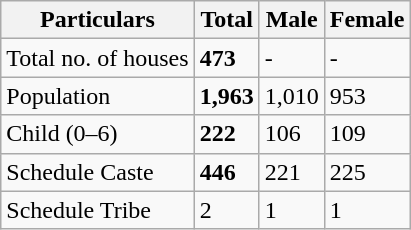<table class="wikitable">
<tr>
<th>Particulars</th>
<th>Total</th>
<th>Male</th>
<th>Female</th>
</tr>
<tr>
<td>Total no. of houses</td>
<td><strong>473</strong></td>
<td>-</td>
<td>-</td>
</tr>
<tr>
<td>Population</td>
<td><strong>1,963</strong></td>
<td>1,010</td>
<td>953</td>
</tr>
<tr>
<td>Child (0–6)</td>
<td><strong>222</strong></td>
<td>106</td>
<td>109</td>
</tr>
<tr>
<td>Schedule Caste</td>
<td><strong>446</strong></td>
<td>221</td>
<td>225</td>
</tr>
<tr>
<td>Schedule Tribe</td>
<td>2</td>
<td>1</td>
<td>1</td>
</tr>
</table>
